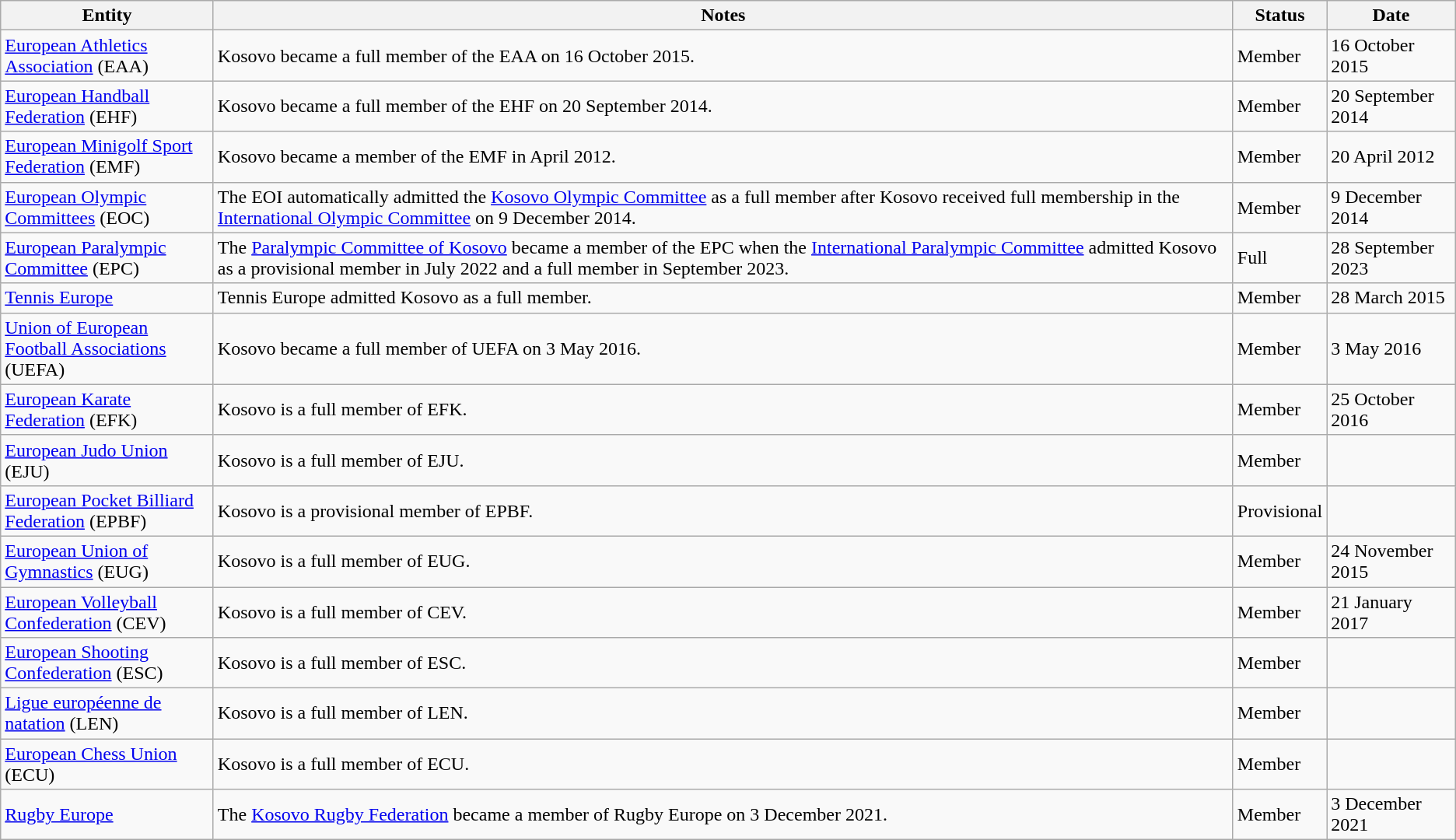<table class="wikitable sortable">
<tr>
<th style="width:175px;">Entity</th>
<th>Notes</th>
<th>Status</th>
<th>Date</th>
</tr>
<tr>
<td><a href='#'>European Athletics Association</a> (EAA)</td>
<td>Kosovo became a full member of the EAA on 16 October 2015.</td>
<td>Member</td>
<td>16 October 2015</td>
</tr>
<tr>
<td><a href='#'>European Handball Federation</a> (EHF)</td>
<td>Kosovo became a full member of the EHF on 20 September 2014.</td>
<td>Member</td>
<td>20 September 2014</td>
</tr>
<tr>
<td><a href='#'>European Minigolf Sport Federation</a> (EMF)</td>
<td>Kosovo became a member of the EMF in April 2012.</td>
<td>Member</td>
<td>20 April 2012</td>
</tr>
<tr>
<td><a href='#'>European Olympic Committees</a> (EOC)</td>
<td>The EOI automatically admitted the <a href='#'>Kosovo Olympic Committee</a> as a full member after Kosovo received full membership in the <a href='#'>International Olympic Committee</a> on 9 December 2014.</td>
<td>Member</td>
<td>9 December 2014</td>
</tr>
<tr>
<td><a href='#'>European Paralympic Committee</a> (EPC)</td>
<td>The <a href='#'>Paralympic Committee of Kosovo</a> became a member of the EPC when the <a href='#'>International Paralympic Committee</a> admitted Kosovo as a provisional member in July 2022 and a full member in September 2023.</td>
<td>Full</td>
<td>28 September 2023</td>
</tr>
<tr>
<td><a href='#'>Tennis Europe</a></td>
<td>Tennis Europe admitted Kosovo as a full member.</td>
<td>Member</td>
<td>28 March 2015</td>
</tr>
<tr>
<td><a href='#'>Union of European Football Associations</a> (UEFA)</td>
<td>Kosovo became a full member of UEFA on 3 May 2016.</td>
<td>Member</td>
<td>3 May 2016</td>
</tr>
<tr>
<td><a href='#'>European Karate Federation</a> (EFK)</td>
<td>Kosovo is a full member of EFK.</td>
<td>Member</td>
<td>25 October 2016</td>
</tr>
<tr>
<td><a href='#'>European Judo Union</a> (EJU)</td>
<td>Kosovo is a full member of EJU.</td>
<td>Member</td>
<td></td>
</tr>
<tr>
<td><a href='#'>European Pocket Billiard Federation</a> (EPBF)</td>
<td>Kosovo is a provisional member of EPBF.</td>
<td>Provisional</td>
<td></td>
</tr>
<tr>
<td><a href='#'>European Union of Gymnastics</a> (EUG)</td>
<td>Kosovo is a full member of EUG.</td>
<td>Member</td>
<td>24 November 2015</td>
</tr>
<tr>
<td><a href='#'>European Volleyball Confederation</a> (CEV)</td>
<td>Kosovo is a full member of CEV.</td>
<td>Member</td>
<td>21 January 2017</td>
</tr>
<tr>
<td><a href='#'>European Shooting Confederation</a> (ESC)</td>
<td>Kosovo is a full member of ESC.</td>
<td>Member</td>
<td></td>
</tr>
<tr>
<td><a href='#'>Ligue européenne de natation</a> (LEN)</td>
<td>Kosovo is a full member of LEN.</td>
<td>Member</td>
<td></td>
</tr>
<tr>
<td><a href='#'>European Chess Union</a> (ECU)</td>
<td>Kosovo is a full member of ECU.</td>
<td>Member</td>
<td></td>
</tr>
<tr>
<td><a href='#'>Rugby Europe</a></td>
<td>The <a href='#'>Kosovo Rugby Federation</a> became a member of Rugby Europe on 3 December 2021.</td>
<td>Member</td>
<td>3 December 2021</td>
</tr>
</table>
